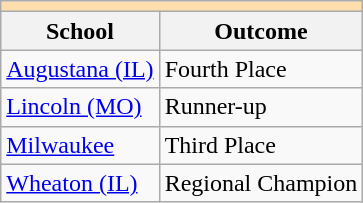<table class="wikitable" style="float:left; margin-right:1em;">
<tr>
<th colspan="3" style="background:#ffdead;"></th>
</tr>
<tr>
<th>School</th>
<th>Outcome</th>
</tr>
<tr>
<td><a href='#'>Augustana (IL)</a></td>
<td>Fourth Place</td>
</tr>
<tr>
<td><a href='#'>Lincoln (MO)</a></td>
<td>Runner-up</td>
</tr>
<tr>
<td><a href='#'>Milwaukee</a></td>
<td>Third Place</td>
</tr>
<tr>
<td><a href='#'>Wheaton (IL)</a></td>
<td>Regional Champion</td>
</tr>
</table>
